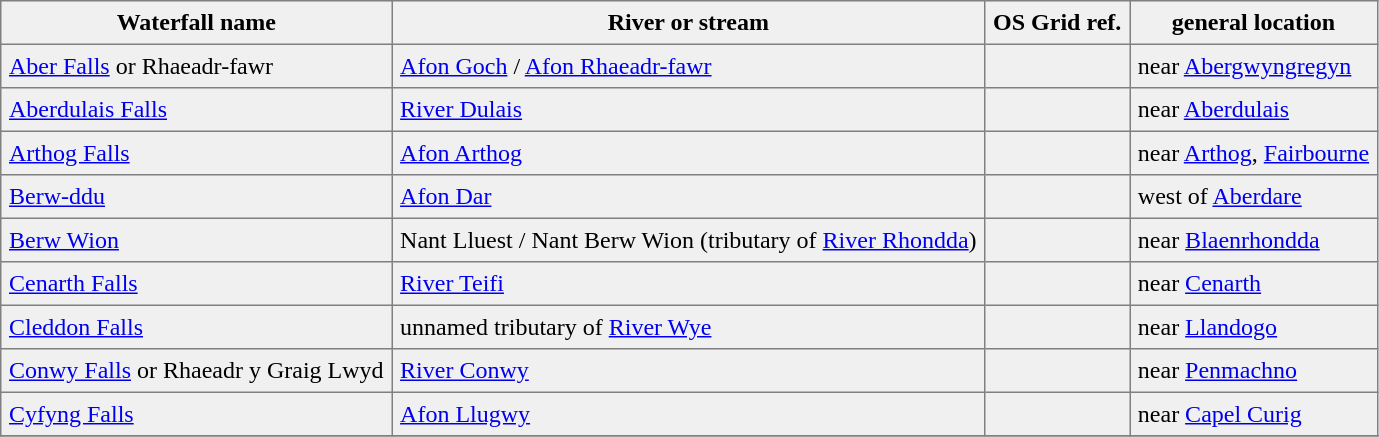<table border=1 cellspacing=0 cellpadding=5 style="border-collapse: collapse; background:#f0f0f0;">
<tr>
<th>Waterfall name</th>
<th>River or stream</th>
<th>OS Grid ref.</th>
<th>general location</th>
</tr>
<tr>
<td><a href='#'>Aber Falls</a> or Rhaeadr-fawr</td>
<td><a href='#'>Afon Goch</a> / <a href='#'>Afon Rhaeadr-fawr</a></td>
<td></td>
<td>near <a href='#'>Abergwyngregyn</a></td>
</tr>
<tr>
<td><a href='#'>Aberdulais Falls</a></td>
<td><a href='#'>River Dulais</a></td>
<td></td>
<td>near <a href='#'>Aberdulais</a></td>
</tr>
<tr>
<td><a href='#'>Arthog Falls</a></td>
<td><a href='#'>Afon Arthog</a></td>
<td></td>
<td>near <a href='#'>Arthog</a>, <a href='#'>Fairbourne</a></td>
</tr>
<tr>
<td><a href='#'>Berw-ddu</a></td>
<td><a href='#'>Afon Dar</a></td>
<td></td>
<td>west of <a href='#'>Aberdare</a></td>
</tr>
<tr>
<td><a href='#'>Berw Wion</a></td>
<td>Nant Lluest / Nant Berw Wion (tributary of <a href='#'>River Rhondda</a>)</td>
<td></td>
<td>near <a href='#'>Blaenrhondda</a></td>
</tr>
<tr>
<td><a href='#'>Cenarth Falls</a></td>
<td><a href='#'>River Teifi</a></td>
<td></td>
<td>near <a href='#'>Cenarth</a></td>
</tr>
<tr>
<td><a href='#'>Cleddon Falls</a></td>
<td>unnamed tributary of <a href='#'>River Wye</a></td>
<td></td>
<td>near <a href='#'>Llandogo</a></td>
</tr>
<tr>
<td><a href='#'>Conwy Falls</a> or Rhaeadr y Graig Lwyd</td>
<td><a href='#'>River Conwy</a></td>
<td></td>
<td>near <a href='#'>Penmachno</a></td>
</tr>
<tr>
<td><a href='#'>Cyfyng Falls</a></td>
<td><a href='#'>Afon Llugwy</a></td>
<td></td>
<td>near <a href='#'>Capel Curig</a></td>
</tr>
<tr>
</tr>
</table>
